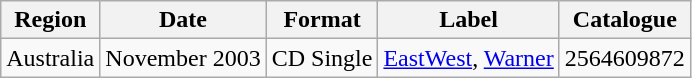<table class=wikitable>
<tr>
<th>Region</th>
<th>Date</th>
<th>Format</th>
<th>Label</th>
<th>Catalogue</th>
</tr>
<tr>
<td>Australia</td>
<td>November 2003</td>
<td>CD Single</td>
<td><a href='#'>EastWest</a>, <a href='#'>Warner</a></td>
<td>2564609872</td>
</tr>
</table>
